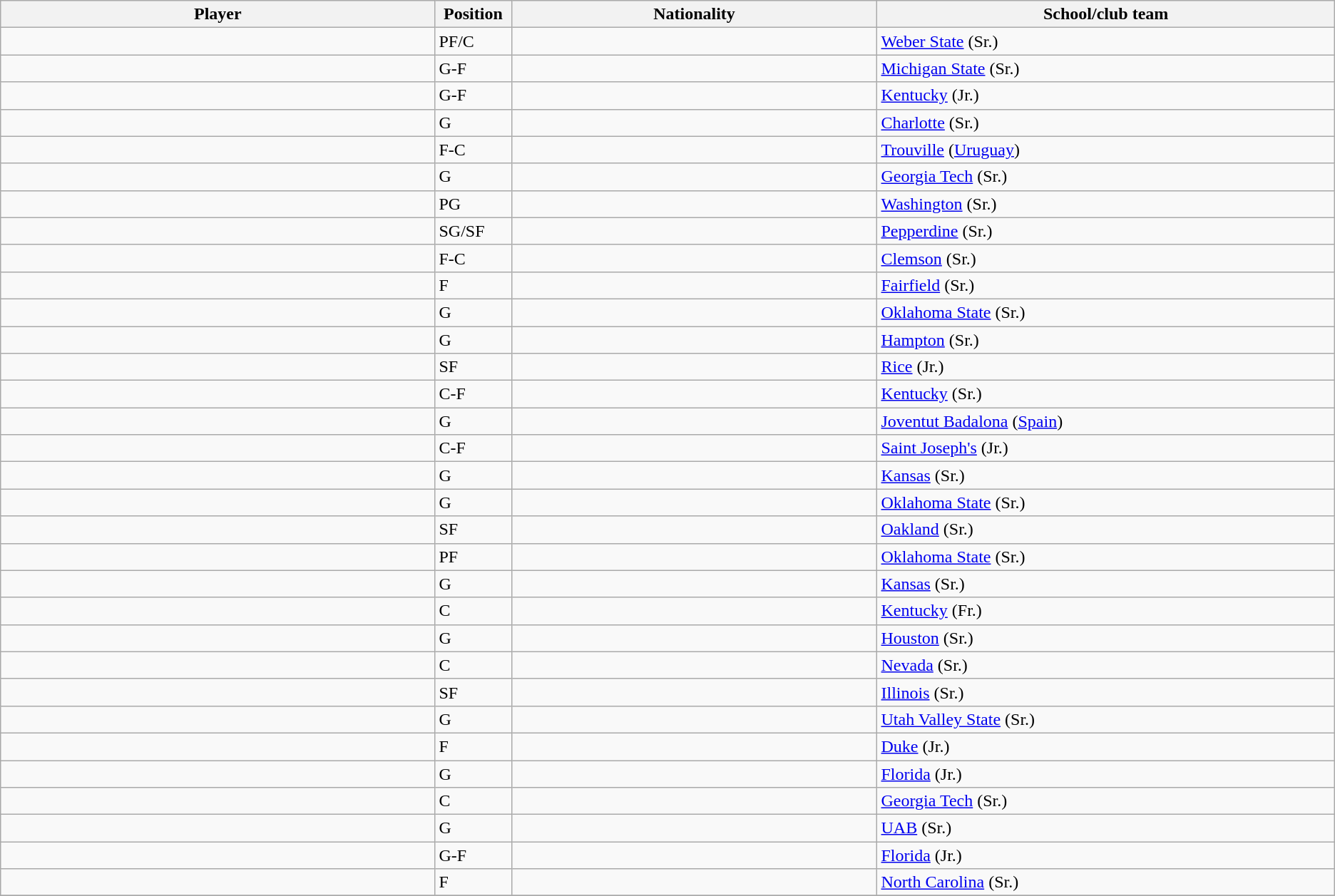<table class="wikitable sortable sortable">
<tr>
<th style="width:19%;">Player</th>
<th style="width:1%;">Position</th>
<th style="width:16%;">Nationality</th>
<th style="width:20%;">School/club team</th>
</tr>
<tr>
<td></td>
<td>PF/C</td>
<td><br></td>
<td><a href='#'>Weber State</a> (Sr.)</td>
</tr>
<tr>
<td></td>
<td>G-F</td>
<td></td>
<td><a href='#'>Michigan State</a> (Sr.)</td>
</tr>
<tr>
<td></td>
<td>G-F</td>
<td></td>
<td><a href='#'>Kentucky</a> (Jr.)</td>
</tr>
<tr>
<td></td>
<td>G</td>
<td></td>
<td><a href='#'>Charlotte</a> (Sr.)</td>
</tr>
<tr>
<td></td>
<td>F-C</td>
<td></td>
<td><a href='#'>Trouville</a> (<a href='#'>Uruguay</a>)</td>
</tr>
<tr>
<td></td>
<td>G</td>
<td></td>
<td><a href='#'>Georgia Tech</a> (Sr.)</td>
</tr>
<tr>
<td></td>
<td>PG</td>
<td></td>
<td><a href='#'>Washington</a> (Sr.)</td>
</tr>
<tr>
<td></td>
<td>SG/SF</td>
<td></td>
<td><a href='#'>Pepperdine</a> (Sr.)</td>
</tr>
<tr>
<td></td>
<td>F-C</td>
<td></td>
<td><a href='#'>Clemson</a> (Sr.)</td>
</tr>
<tr>
<td></td>
<td>F</td>
<td></td>
<td><a href='#'>Fairfield</a> (Sr.)</td>
</tr>
<tr>
<td></td>
<td>G</td>
<td></td>
<td><a href='#'>Oklahoma State</a> (Sr.)</td>
</tr>
<tr>
<td></td>
<td>G</td>
<td></td>
<td><a href='#'>Hampton</a> (Sr.)</td>
</tr>
<tr>
<td></td>
<td>SF</td>
<td></td>
<td><a href='#'>Rice</a> (Jr.)</td>
</tr>
<tr>
<td></td>
<td>C-F</td>
<td></td>
<td><a href='#'>Kentucky</a> (Sr.)</td>
</tr>
<tr>
<td></td>
<td>G</td>
<td></td>
<td><a href='#'>Joventut Badalona</a> (<a href='#'>Spain</a>)</td>
</tr>
<tr>
<td></td>
<td>C-F</td>
<td></td>
<td><a href='#'>Saint Joseph's</a> (Jr.)</td>
</tr>
<tr>
<td></td>
<td>G</td>
<td></td>
<td><a href='#'>Kansas</a> (Sr.)</td>
</tr>
<tr>
<td></td>
<td>G</td>
<td></td>
<td><a href='#'>Oklahoma State</a> (Sr.)</td>
</tr>
<tr>
<td></td>
<td>SF</td>
<td><br></td>
<td><a href='#'>Oakland</a> (Sr.)</td>
</tr>
<tr>
<td></td>
<td>PF</td>
<td></td>
<td><a href='#'>Oklahoma State</a> (Sr.)</td>
</tr>
<tr>
<td></td>
<td>G</td>
<td></td>
<td><a href='#'>Kansas</a> (Sr.)</td>
</tr>
<tr>
<td></td>
<td>C</td>
<td></td>
<td><a href='#'>Kentucky</a> (Fr.)</td>
</tr>
<tr>
<td></td>
<td>G</td>
<td></td>
<td><a href='#'>Houston</a> (Sr.)</td>
</tr>
<tr>
<td></td>
<td>C</td>
<td></td>
<td><a href='#'>Nevada</a> (Sr.)</td>
</tr>
<tr>
<td></td>
<td>SF</td>
<td></td>
<td><a href='#'>Illinois</a> (Sr.)</td>
</tr>
<tr>
<td></td>
<td>G</td>
<td></td>
<td><a href='#'>Utah Valley State</a> (Sr.)</td>
</tr>
<tr>
<td></td>
<td>F</td>
<td></td>
<td><a href='#'>Duke</a> (Jr.)</td>
</tr>
<tr>
<td></td>
<td>G</td>
<td></td>
<td><a href='#'>Florida</a> (Jr.)</td>
</tr>
<tr>
<td></td>
<td>C</td>
<td></td>
<td><a href='#'>Georgia Tech</a> (Sr.)</td>
</tr>
<tr>
<td></td>
<td>G</td>
<td></td>
<td><a href='#'>UAB</a> (Sr.)</td>
</tr>
<tr>
<td></td>
<td>G-F</td>
<td></td>
<td><a href='#'>Florida</a> (Jr.)</td>
</tr>
<tr>
<td></td>
<td>F</td>
<td></td>
<td><a href='#'>North Carolina</a> (Sr.)</td>
</tr>
<tr>
</tr>
</table>
